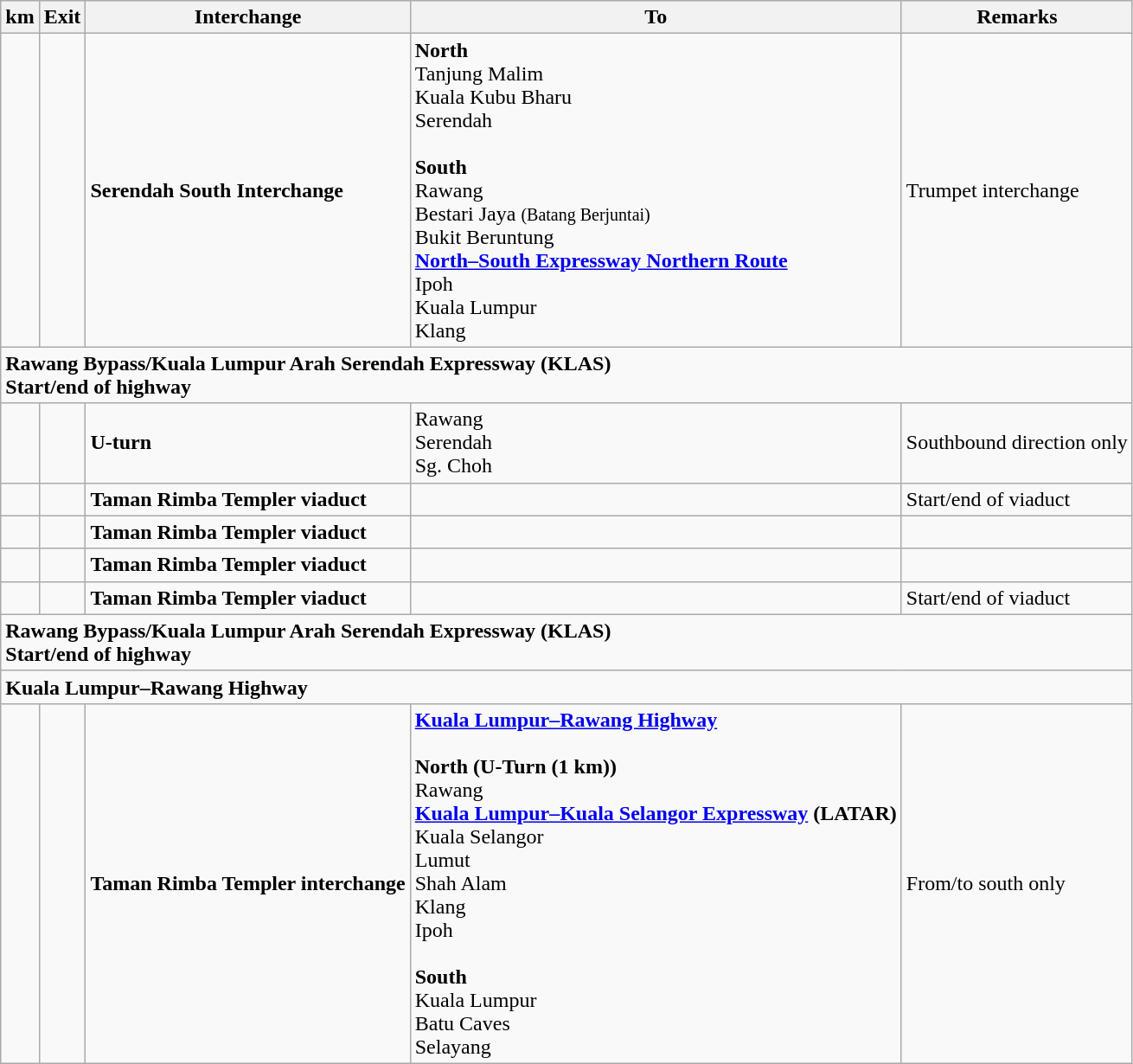<table class="wikitable">
<tr>
<th>km</th>
<th>Exit</th>
<th>Interchange</th>
<th>To</th>
<th>Remarks</th>
</tr>
<tr>
<td></td>
<td></td>
<td><strong>Serendah South Interchange</strong></td>
<td><strong>North</strong><br> Tanjung Malim<br> Kuala Kubu Bharu<br> Serendah<br><br><strong>South</strong><br> Rawang<br> Bestari Jaya <small>(Batang Berjuntai)</small><br> Bukit Beruntung<br>  <strong><a href='#'>North–South Expressway Northern Route</a></strong><br>Ipoh<br>Kuala Lumpur<br>Klang</td>
<td>Trumpet interchange</td>
</tr>
<tr>
<td style="width:600px" colspan="6" style="text-align:center; background:blue;"> <strong><span> Rawang Bypass/Kuala Lumpur Arah Serendah Expressway (KLAS)<br>Start/end of highway</span></strong></td>
</tr>
<tr>
<td></td>
<td></td>
<td><strong>U-turn</strong></td>
<td> Rawang<br> Serendah<br> Sg. Choh</td>
<td>Southbound direction only</td>
</tr>
<tr>
<td></td>
<td></td>
<td><strong>Taman Rimba Templer viaduct</strong></td>
<td></td>
<td>Start/end of viaduct</td>
</tr>
<tr>
<td></td>
<td></td>
<td><strong>Taman Rimba Templer viaduct</strong></td>
<td></td>
<td></td>
</tr>
<tr>
<td></td>
<td></td>
<td><strong>Taman Rimba Templer viaduct</strong></td>
<td></td>
<td></td>
</tr>
<tr>
<td></td>
<td></td>
<td><strong>Taman Rimba Templer viaduct</strong></td>
<td></td>
<td>Start/end of viaduct</td>
</tr>
<tr>
<td style="width:600px" colspan="6" style="text-align:center; background:blue;"> <strong><span> Rawang Bypass/Kuala Lumpur Arah Serendah Expressway (KLAS)<br>Start/end of highway</span></strong></td>
</tr>
<tr>
<td style="width:600px" colspan="6" style="text-align:center; background:blue;"><strong><span> Kuala Lumpur–Rawang Highway</span></strong></td>
</tr>
<tr>
<td></td>
<td></td>
<td><strong>Taman Rimba Templer interchange</strong></td>
<td> <strong><a href='#'>Kuala Lumpur–Rawang Highway</a></strong><br><br><strong>North (U-Turn (1 km))</strong><br> Rawang<br> <strong><a href='#'>Kuala Lumpur–Kuala Selangor Expressway</a> (LATAR)</strong><br> Kuala Selangor<br> Lumut<br> Shah Alam<br>  Klang<br>  Ipoh<br><br><strong>South</strong><br> Kuala Lumpur<br> Batu Caves<br> Selayang</td>
<td>From/to south only</td>
</tr>
</table>
